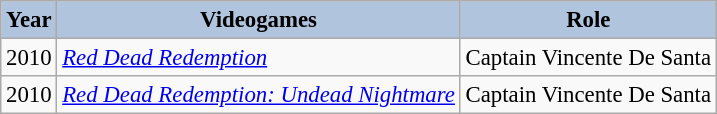<table class="wikitable" style="font-size: 95%;">
<tr>
<th style="background:#b0c4de;">Year</th>
<th style="background:#b0c4de;">Videogames</th>
<th style="background:#b0c4de;">Role</th>
</tr>
<tr>
<td>2010</td>
<td><em><a href='#'>Red Dead Redemption</a></em></td>
<td>Captain Vincente De Santa</td>
</tr>
<tr>
<td>2010</td>
<td><em><a href='#'>Red Dead Redemption: Undead Nightmare</a></em></td>
<td>Captain Vincente De Santa</td>
</tr>
</table>
